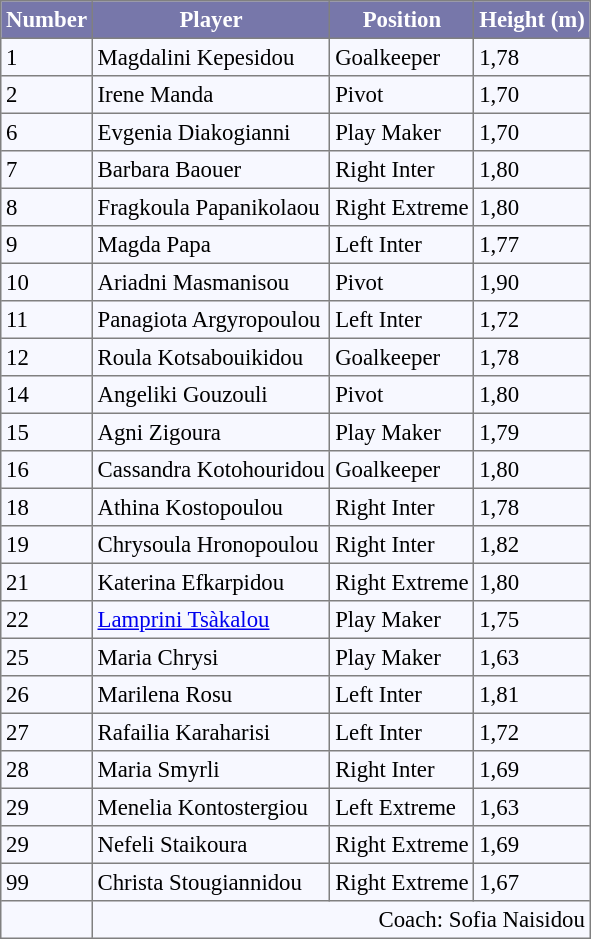<table bgcolor="#f7f8ff" cellpadding="3" cellspacing="0" border="1" style="font-size: 95%; border: gray solid 1px; border-collapse: collapse;">
<tr style="color: #FFFFFF;background:#7777AA">
<td align=center><strong>Number</strong></td>
<td align=center><strong>Player</strong></td>
<td align=center><strong>Position</strong></td>
<td align=center><strong>Height (m)</strong></td>
</tr>
<tr>
<td>1</td>
<td>Magdalini Kepesidou</td>
<td>Goalkeeper</td>
<td>1,78</td>
</tr>
<tr>
<td>2</td>
<td>Irene Manda</td>
<td>Pivot</td>
<td>1,70</td>
</tr>
<tr>
<td>6</td>
<td>Evgenia Diakogianni</td>
<td>Play Maker</td>
<td>1,70</td>
</tr>
<tr>
<td>7</td>
<td>Barbara Baouer</td>
<td>Right Inter</td>
<td>1,80</td>
</tr>
<tr>
<td>8</td>
<td>Fragkoula Papanikolaou</td>
<td>Right Extreme</td>
<td>1,80</td>
</tr>
<tr>
<td>9</td>
<td>Magda Papa</td>
<td>Left Inter</td>
<td>1,77</td>
</tr>
<tr>
<td>10</td>
<td>Ariadni Masmanisou</td>
<td>Pivot</td>
<td>1,90</td>
</tr>
<tr>
<td>11</td>
<td>Panagiota Argyropoulou</td>
<td>Left Inter</td>
<td>1,72</td>
</tr>
<tr>
<td>12</td>
<td>Roula Kotsabouikidou</td>
<td>Goalkeeper</td>
<td>1,78</td>
</tr>
<tr>
<td>14</td>
<td>Angeliki Gouzouli</td>
<td>Pivot</td>
<td>1,80</td>
</tr>
<tr>
<td>15</td>
<td>Agni Zigoura</td>
<td>Play Maker</td>
<td>1,79</td>
</tr>
<tr>
<td>16</td>
<td>Cassandra Kotohouridou</td>
<td>Goalkeeper</td>
<td>1,80</td>
</tr>
<tr>
<td>18</td>
<td>Athina Kostopoulou</td>
<td>Right Inter</td>
<td>1,78</td>
</tr>
<tr>
<td>19</td>
<td>Chrysoula Hronopoulou</td>
<td>Right Inter</td>
<td>1,82</td>
</tr>
<tr>
<td>21</td>
<td>Katerina Efkarpidou</td>
<td>Right Extreme</td>
<td>1,80</td>
</tr>
<tr>
<td>22</td>
<td><a href='#'>Lamprini Tsàkalou</a></td>
<td>Play Maker</td>
<td>1,75</td>
</tr>
<tr>
<td>25</td>
<td>Maria Chrysi</td>
<td>Play Maker</td>
<td>1,63</td>
</tr>
<tr>
<td>26</td>
<td>Marilena Rosu</td>
<td>Left Inter</td>
<td>1,81</td>
</tr>
<tr>
<td>27</td>
<td>Rafailia Karaharisi</td>
<td>Left Inter</td>
<td>1,72</td>
</tr>
<tr>
<td>28</td>
<td>Maria Smyrli</td>
<td>Right Inter</td>
<td>1,69</td>
</tr>
<tr>
<td>29</td>
<td>Menelia Kontostergiou</td>
<td>Left Extreme</td>
<td>1,63</td>
</tr>
<tr>
<td>29</td>
<td>Nefeli Staikoura</td>
<td>Right Extreme</td>
<td>1,69</td>
</tr>
<tr>
<td>99</td>
<td>Christa Stougiannidou</td>
<td>Right Extreme</td>
<td>1,67</td>
</tr>
<tr>
<td></td>
<td colspan="3" align="right">Coach: Sofia Naisidou</td>
</tr>
</table>
